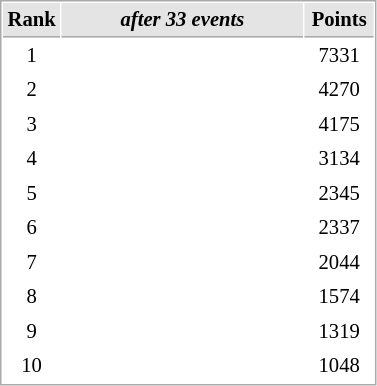<table cellspacing="1" cellpadding="3" style="border:1px solid #AAAAAA;font-size:86%">
<tr bgcolor="#E4E4E4">
<th style="border-bottom:1px solid #AAAAAA" width=10>Rank</th>
<th style="border-bottom:1px solid #AAAAAA" width=155><em>after 33 events</em></th>
<th style="border-bottom:1px solid #AAAAAA" width=40>Points</th>
</tr>
<tr align=center>
<td>1</td>
<td align=left></td>
<td>7331</td>
</tr>
<tr align=center>
<td>2</td>
<td align=left></td>
<td>4270</td>
</tr>
<tr align=center>
<td>3</td>
<td align=left></td>
<td>4175</td>
</tr>
<tr align=center>
<td>4</td>
<td align=left></td>
<td>3134</td>
</tr>
<tr align=center>
<td>5</td>
<td align=left></td>
<td>2345</td>
</tr>
<tr align=center>
<td>6</td>
<td align=left></td>
<td>2337</td>
</tr>
<tr align=center>
<td>7</td>
<td align=left></td>
<td>2044</td>
</tr>
<tr align=center>
<td>8</td>
<td align=left></td>
<td>1574</td>
</tr>
<tr align=center>
<td>9</td>
<td align=left></td>
<td>1319</td>
</tr>
<tr align=center>
<td>10</td>
<td align=left></td>
<td>1048</td>
</tr>
</table>
